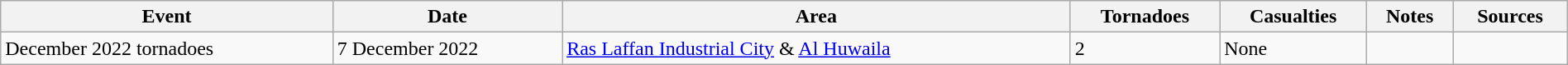<table class="wikitable collapsible sortable" style="width:100%;">
<tr>
<th scope="col" class="unsortable">Event</th>
<th>Date</th>
<th>Area</th>
<th>Tornadoes</th>
<th>Casualties</th>
<th scope="col" class="unsortable">Notes</th>
<th scope="col" class="unsortable">Sources</th>
</tr>
<tr>
<td>December 2022 tornadoes</td>
<td>7 December 2022</td>
<td><a href='#'>Ras Laffan Industrial City</a> & <a href='#'>Al Huwaila</a></td>
<td>2</td>
<td>None</td>
<td></td>
</tr>
</table>
